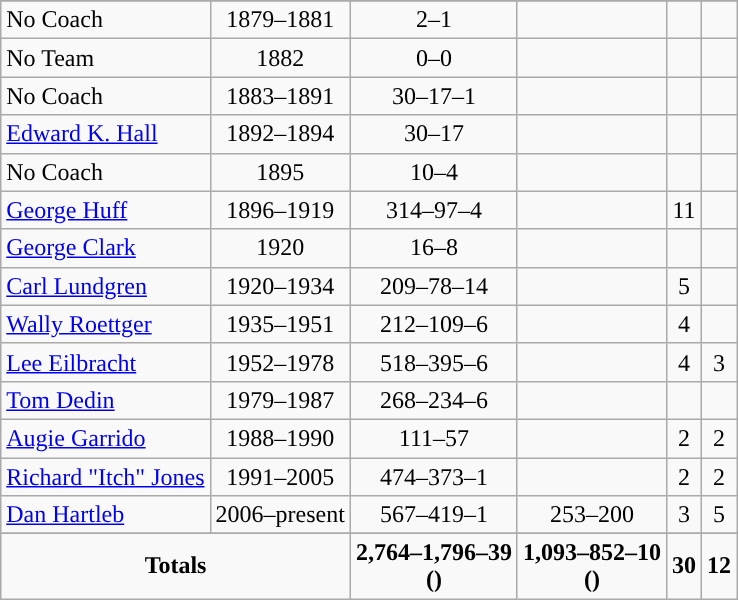<table class="wikitable" style="text-align:center">
<tr>
</tr>
<tr>
<td style="text-align:left">No Coach</td>
<td>1879–1881</td>
<td>2–1</td>
<td></td>
<td></td>
<td></td>
</tr>
<tr>
<td style="text-align:left">No Team</td>
<td>1882</td>
<td>0–0</td>
<td></td>
<td></td>
<td></td>
</tr>
<tr>
<td style="text-align:left">No Coach</td>
<td>1883–1891</td>
<td>30–17–1</td>
<td></td>
<td></td>
<td></td>
</tr>
<tr>
<td style="text-align:left"><a href='#'>Edward K. Hall</a></td>
<td>1892–1894</td>
<td>30–17</td>
<td></td>
<td></td>
<td></td>
</tr>
<tr>
<td style="text-align:left">No Coach</td>
<td>1895</td>
<td>10–4</td>
<td></td>
<td></td>
<td></td>
</tr>
<tr>
<td style="text-align:left"><a href='#'>George Huff</a></td>
<td>1896–1919</td>
<td>314–97–4</td>
<td></td>
<td>11</td>
<td></td>
</tr>
<tr>
<td style="text-align:left"><a href='#'>George Clark</a></td>
<td>1920</td>
<td>16–8</td>
<td></td>
<td></td>
<td></td>
</tr>
<tr>
<td style="text-align:left"><a href='#'>Carl Lundgren</a></td>
<td>1920–1934</td>
<td>209–78–14</td>
<td></td>
<td>5</td>
<td></td>
</tr>
<tr>
<td style="text-align:left"><a href='#'>Wally Roettger</a></td>
<td>1935–1951</td>
<td>212–109–6</td>
<td></td>
<td>4</td>
<td></td>
</tr>
<tr>
<td style="text-align:left"><a href='#'>Lee Eilbracht</a></td>
<td>1952–1978</td>
<td>518–395–6</td>
<td></td>
<td>4</td>
<td>3</td>
</tr>
<tr>
<td style="text-align:left"><a href='#'>Tom Dedin</a></td>
<td>1979–1987</td>
<td>268–234–6</td>
<td></td>
<td></td>
<td></td>
</tr>
<tr>
<td style="text-align:left"><a href='#'>Augie Garrido</a></td>
<td>1988–1990</td>
<td>111–57</td>
<td></td>
<td>2</td>
<td>2</td>
</tr>
<tr>
<td style="text-align:left"><a href='#'>Richard "Itch" Jones</a></td>
<td>1991–2005</td>
<td>474–373–1</td>
<td></td>
<td>2</td>
<td>2</td>
</tr>
<tr>
<td style="text-align:left"><a href='#'>Dan Hartleb</a></td>
<td>2006–present</td>
<td>567–419–1</td>
<td>253–200</td>
<td>3</td>
<td>5</td>
</tr>
<tr>
</tr>
<tr style="text-align:center; ">
<td colspan="2"><strong>Totals</strong></td>
<td><strong>2,764–1,796–39<br>()</strong></td>
<td><strong>1,093–852–10<br>()</strong></td>
<td><strong>30</strong></td>
<td><strong>12</strong></td>
</tr>
</table>
